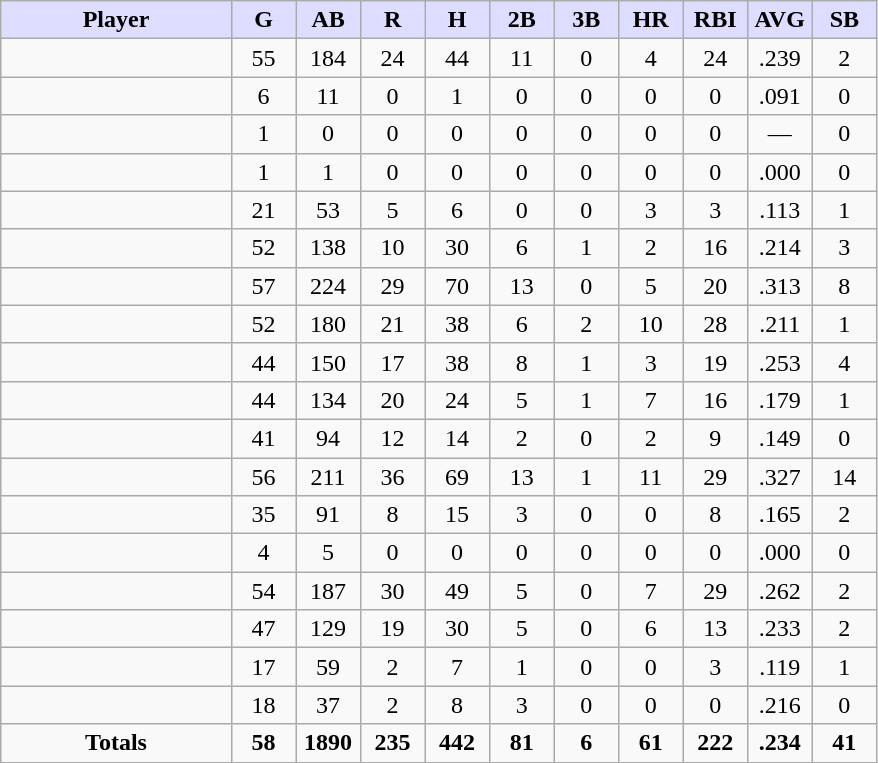<table class="wikitable" style="text-align:center;">
<tr>
<th style="background:#ddf; width:25%;"><strong>Player</strong></th>
<th style="background:#ddf; width:7%;"><strong>G</strong></th>
<th style="background:#ddf; width:7%;"><strong>AB</strong></th>
<th style="background:#ddf; width:7%;"><strong>R</strong></th>
<th style="background:#ddf; width:7%;"><strong>H</strong></th>
<th style="background:#ddf; width:7%;"><strong>2B</strong></th>
<th style="background:#ddf; width:7%;"><strong>3B</strong></th>
<th style="background:#ddf; width:7%;"><strong>HR</strong></th>
<th style="background:#ddf; width:7%;"><strong>RBI</strong></th>
<th style="background:#ddf; width:7%;"><strong>AVG</strong></th>
<th style="background:#ddf; width:7%;"><strong>SB</strong></th>
</tr>
<tr>
<td align=left></td>
<td>55</td>
<td>184</td>
<td>24</td>
<td>44</td>
<td>11</td>
<td>0</td>
<td>4</td>
<td>24</td>
<td>.239</td>
<td>2</td>
</tr>
<tr>
<td align=left></td>
<td>6</td>
<td>11</td>
<td>0</td>
<td>1</td>
<td>0</td>
<td>0</td>
<td>0</td>
<td>0</td>
<td>.091</td>
<td>0</td>
</tr>
<tr>
<td align=left></td>
<td>1</td>
<td>0</td>
<td>0</td>
<td>0</td>
<td>0</td>
<td>0</td>
<td>0</td>
<td>0</td>
<td>—</td>
<td>0</td>
</tr>
<tr>
<td align=left></td>
<td>1</td>
<td>1</td>
<td>0</td>
<td>0</td>
<td>0</td>
<td>0</td>
<td>0</td>
<td>0</td>
<td>.000</td>
<td>0</td>
</tr>
<tr>
<td align=left></td>
<td>21</td>
<td>53</td>
<td>5</td>
<td>6</td>
<td>0</td>
<td>0</td>
<td>3</td>
<td>3</td>
<td>.113</td>
<td>1</td>
</tr>
<tr>
<td align=left></td>
<td>52</td>
<td>138</td>
<td>10</td>
<td>30</td>
<td>6</td>
<td>1</td>
<td>2</td>
<td>16</td>
<td>.214</td>
<td>3</td>
</tr>
<tr>
<td align=left></td>
<td>57</td>
<td>224</td>
<td>29</td>
<td>70</td>
<td>13</td>
<td>0</td>
<td>5</td>
<td>20</td>
<td>.313</td>
<td>8</td>
</tr>
<tr>
<td align=left></td>
<td>52</td>
<td>180</td>
<td>21</td>
<td>38</td>
<td>6</td>
<td>2</td>
<td>10</td>
<td>28</td>
<td>.211</td>
<td>1</td>
</tr>
<tr>
<td align=left></td>
<td>44</td>
<td>150</td>
<td>17</td>
<td>38</td>
<td>8</td>
<td>1</td>
<td>3</td>
<td>19</td>
<td>.253</td>
<td>4</td>
</tr>
<tr>
<td align=left></td>
<td>44</td>
<td>134</td>
<td>20</td>
<td>24</td>
<td>5</td>
<td>1</td>
<td>7</td>
<td>16</td>
<td>.179</td>
<td>1</td>
</tr>
<tr>
<td align=left></td>
<td>41</td>
<td>94</td>
<td>12</td>
<td>14</td>
<td>2</td>
<td>0</td>
<td>2</td>
<td>9</td>
<td>.149</td>
<td>0</td>
</tr>
<tr>
<td align=left></td>
<td>56</td>
<td>211</td>
<td>36</td>
<td>69</td>
<td>13</td>
<td>1</td>
<td>11</td>
<td>29</td>
<td>.327</td>
<td>14</td>
</tr>
<tr>
<td align=left></td>
<td>35</td>
<td>91</td>
<td>8</td>
<td>15</td>
<td>3</td>
<td>0</td>
<td>0</td>
<td>8</td>
<td>.165</td>
<td>2</td>
</tr>
<tr>
<td align=left></td>
<td>4</td>
<td>5</td>
<td>0</td>
<td>0</td>
<td>0</td>
<td>0</td>
<td>0</td>
<td>0</td>
<td>.000</td>
<td>0</td>
</tr>
<tr>
<td align=left></td>
<td>54</td>
<td>187</td>
<td>30</td>
<td>49</td>
<td>5</td>
<td>0</td>
<td>7</td>
<td>29</td>
<td>.262</td>
<td>2</td>
</tr>
<tr>
<td align=left></td>
<td>47</td>
<td>129</td>
<td>19</td>
<td>30</td>
<td>5</td>
<td>0</td>
<td>6</td>
<td>13</td>
<td>.233</td>
<td>2</td>
</tr>
<tr>
<td align=left></td>
<td>17</td>
<td>59</td>
<td>2</td>
<td>7</td>
<td>1</td>
<td>0</td>
<td>0</td>
<td>3</td>
<td>.119</td>
<td>1</td>
</tr>
<tr>
<td align=left></td>
<td>18</td>
<td>37</td>
<td>2</td>
<td>8</td>
<td>3</td>
<td>0</td>
<td>0</td>
<td>0</td>
<td>.216</td>
<td>0</td>
</tr>
<tr class= "sortbottom">
<td><strong>Totals</strong></td>
<td><strong>58</strong></td>
<td><strong>1890</strong></td>
<td><strong>235</strong></td>
<td><strong>442</strong></td>
<td><strong>81</strong></td>
<td><strong>6</strong></td>
<td><strong>61</strong></td>
<td><strong>222</strong></td>
<td><strong>.234</strong></td>
<td><strong>41</strong></td>
</tr>
</table>
